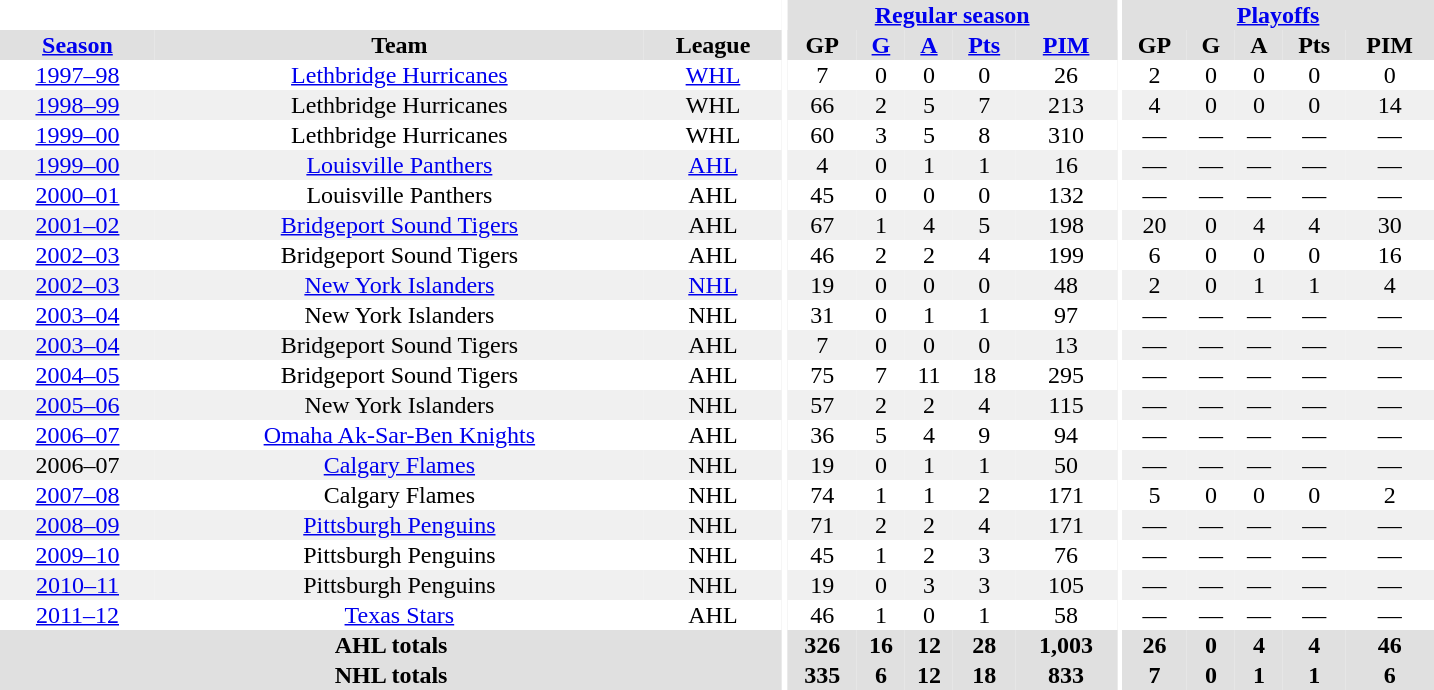<table style="text-align:center; width:60em; border: 0; padding: 2px; border-spacing: 0;">
<tr style="background: #e0e0e0;">
<th colspan="3"  style="background: #fff;"></th>
<th rowspan="99" style="background: #fff;"></th>
<th colspan="5"><a href='#'>Regular season</a></th>
<th rowspan="99" style="background: #fff;"></th>
<th colspan="5"><a href='#'>Playoffs</a></th>
</tr>
<tr style="background: #e0e0e0;">
<th><a href='#'>Season</a></th>
<th>Team</th>
<th>League</th>
<th>GP</th>
<th><a href='#'>G</a></th>
<th><a href='#'>A</a></th>
<th><a href='#'>Pts</a></th>
<th><a href='#'>PIM</a></th>
<th>GP</th>
<th>G</th>
<th>A</th>
<th>Pts</th>
<th>PIM</th>
</tr>
<tr>
<td><a href='#'>1997–98</a></td>
<td><a href='#'>Lethbridge Hurricanes</a></td>
<td><a href='#'>WHL</a></td>
<td>7</td>
<td>0</td>
<td>0</td>
<td>0</td>
<td>26</td>
<td>2</td>
<td>0</td>
<td>0</td>
<td>0</td>
<td>0</td>
</tr>
<tr ALIGN="center" bgcolor="#f0f0f0">
<td><a href='#'>1998–99</a></td>
<td>Lethbridge Hurricanes</td>
<td>WHL</td>
<td>66</td>
<td>2</td>
<td>5</td>
<td>7</td>
<td>213</td>
<td>4</td>
<td>0</td>
<td>0</td>
<td>0</td>
<td>14</td>
</tr>
<tr ALIGN="center">
<td><a href='#'>1999–00</a></td>
<td>Lethbridge Hurricanes</td>
<td>WHL</td>
<td>60</td>
<td>3</td>
<td>5</td>
<td>8</td>
<td>310</td>
<td>—</td>
<td>—</td>
<td>—</td>
<td>—</td>
<td>—</td>
</tr>
<tr ALIGN="center" bgcolor="#f0f0f0">
<td><a href='#'>1999–00</a></td>
<td><a href='#'>Louisville Panthers</a></td>
<td><a href='#'>AHL</a></td>
<td>4</td>
<td>0</td>
<td>1</td>
<td>1</td>
<td>16</td>
<td>—</td>
<td>—</td>
<td>—</td>
<td>—</td>
<td>—</td>
</tr>
<tr ALIGN="center">
<td><a href='#'>2000–01</a></td>
<td>Louisville Panthers</td>
<td>AHL</td>
<td>45</td>
<td>0</td>
<td>0</td>
<td>0</td>
<td>132</td>
<td>—</td>
<td>—</td>
<td>—</td>
<td>—</td>
<td>—</td>
</tr>
<tr ALIGN="center" bgcolor="#f0f0f0">
<td><a href='#'>2001–02</a></td>
<td><a href='#'>Bridgeport Sound Tigers</a></td>
<td>AHL</td>
<td>67</td>
<td>1</td>
<td>4</td>
<td>5</td>
<td>198</td>
<td>20</td>
<td>0</td>
<td>4</td>
<td>4</td>
<td>30</td>
</tr>
<tr ALIGN="center">
<td><a href='#'>2002–03</a></td>
<td>Bridgeport Sound Tigers</td>
<td>AHL</td>
<td>46</td>
<td>2</td>
<td>2</td>
<td>4</td>
<td>199</td>
<td>6</td>
<td>0</td>
<td>0</td>
<td>0</td>
<td>16</td>
</tr>
<tr ALIGN="center" bgcolor="#f0f0f0">
<td><a href='#'>2002–03</a></td>
<td><a href='#'>New York Islanders</a></td>
<td><a href='#'>NHL</a></td>
<td>19</td>
<td>0</td>
<td>0</td>
<td>0</td>
<td>48</td>
<td>2</td>
<td>0</td>
<td>1</td>
<td>1</td>
<td>4</td>
</tr>
<tr ALIGN="center">
<td><a href='#'>2003–04</a></td>
<td>New York Islanders</td>
<td>NHL</td>
<td>31</td>
<td>0</td>
<td>1</td>
<td>1</td>
<td>97</td>
<td>—</td>
<td>—</td>
<td>—</td>
<td>—</td>
<td>—</td>
</tr>
<tr ALIGN="center" bgcolor="#f0f0f0">
<td><a href='#'>2003–04</a></td>
<td>Bridgeport Sound Tigers</td>
<td>AHL</td>
<td>7</td>
<td>0</td>
<td>0</td>
<td>0</td>
<td>13</td>
<td>—</td>
<td>—</td>
<td>—</td>
<td>—</td>
<td>—</td>
</tr>
<tr ALIGN="center">
<td><a href='#'>2004–05</a></td>
<td>Bridgeport Sound Tigers</td>
<td>AHL</td>
<td>75</td>
<td>7</td>
<td>11</td>
<td>18</td>
<td>295</td>
<td>—</td>
<td>—</td>
<td>—</td>
<td>—</td>
<td>—</td>
</tr>
<tr ALIGN="center" bgcolor="#f0f0f0">
<td><a href='#'>2005–06</a></td>
<td>New York Islanders</td>
<td>NHL</td>
<td>57</td>
<td>2</td>
<td>2</td>
<td>4</td>
<td>115</td>
<td>—</td>
<td>—</td>
<td>—</td>
<td>—</td>
<td>—</td>
</tr>
<tr ALIGN="center">
<td><a href='#'>2006–07</a></td>
<td><a href='#'>Omaha Ak-Sar-Ben Knights</a></td>
<td>AHL</td>
<td>36</td>
<td>5</td>
<td>4</td>
<td>9</td>
<td>94</td>
<td>—</td>
<td>—</td>
<td>—</td>
<td>—</td>
<td>—</td>
</tr>
<tr ALIGN="center"  bgcolor="#f0f0f0">
<td>2006–07</td>
<td><a href='#'>Calgary Flames</a></td>
<td>NHL</td>
<td>19</td>
<td>0</td>
<td>1</td>
<td>1</td>
<td>50</td>
<td>—</td>
<td>—</td>
<td>—</td>
<td>—</td>
<td>—</td>
</tr>
<tr ALIGN="center">
<td><a href='#'>2007–08</a></td>
<td>Calgary Flames</td>
<td>NHL</td>
<td>74</td>
<td>1</td>
<td>1</td>
<td>2</td>
<td>171</td>
<td>5</td>
<td>0</td>
<td>0</td>
<td>0</td>
<td>2</td>
</tr>
<tr ALIGN="center"  bgcolor="#f0f0f0">
<td><a href='#'>2008–09</a></td>
<td><a href='#'>Pittsburgh Penguins</a></td>
<td>NHL</td>
<td>71</td>
<td>2</td>
<td>2</td>
<td>4</td>
<td>171</td>
<td>—</td>
<td>—</td>
<td>—</td>
<td>—</td>
<td>—</td>
</tr>
<tr ALIGN="center">
<td><a href='#'>2009–10</a></td>
<td>Pittsburgh Penguins</td>
<td>NHL</td>
<td>45</td>
<td>1</td>
<td>2</td>
<td>3</td>
<td>76</td>
<td>—</td>
<td>—</td>
<td>—</td>
<td>—</td>
<td>—</td>
</tr>
<tr ALIGN="center"  bgcolor="#f0f0f0">
<td><a href='#'>2010–11</a></td>
<td>Pittsburgh Penguins</td>
<td>NHL</td>
<td>19</td>
<td>0</td>
<td>3</td>
<td>3</td>
<td>105</td>
<td>—</td>
<td>—</td>
<td>—</td>
<td>—</td>
<td>—</td>
</tr>
<tr ALIGN="center">
<td><a href='#'>2011–12</a></td>
<td><a href='#'>Texas Stars</a></td>
<td>AHL</td>
<td>46</td>
<td>1</td>
<td>0</td>
<td>1</td>
<td>58</td>
<td>—</td>
<td>—</td>
<td>—</td>
<td>—</td>
<td>—</td>
</tr>
<tr bgcolor="#e0e0e0">
<th colspan="3">AHL totals</th>
<th>326</th>
<th>16</th>
<th>12</th>
<th>28</th>
<th>1,003</th>
<th>26</th>
<th>0</th>
<th>4</th>
<th>4</th>
<th>46</th>
</tr>
<tr bgcolor="#e0e0e0">
<th colspan="3">NHL totals</th>
<th>335</th>
<th>6</th>
<th>12</th>
<th>18</th>
<th>833</th>
<th>7</th>
<th>0</th>
<th>1</th>
<th>1</th>
<th>6</th>
</tr>
</table>
